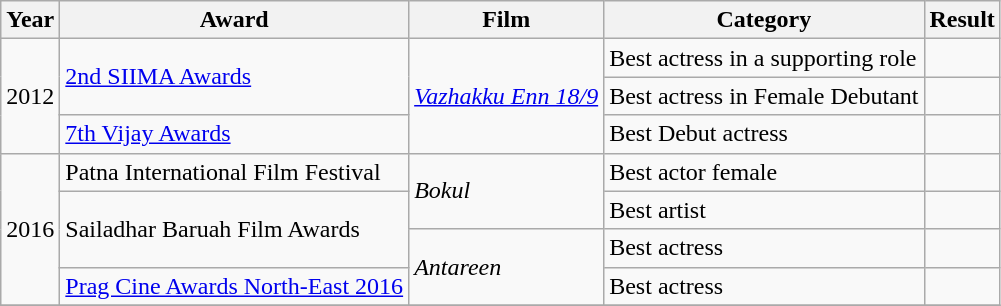<table class="wikitable">
<tr>
<th>Year</th>
<th>Award</th>
<th>Film</th>
<th>Category</th>
<th>Result</th>
</tr>
<tr>
<td rowspan="3">2012</td>
<td rowspan="2"><a href='#'>2nd SIIMA Awards</a></td>
<td rowspan="3"><em><a href='#'>Vazhakku Enn 18/9</a></em></td>
<td>Best actress in a supporting role</td>
<td></td>
</tr>
<tr>
<td>Best actress in Female Debutant</td>
<td></td>
</tr>
<tr>
<td><a href='#'>7th Vijay Awards</a></td>
<td>Best Debut actress</td>
<td></td>
</tr>
<tr>
<td rowspan="4">2016</td>
<td>Patna International Film Festival</td>
<td rowspan="2"><em>Bokul</em></td>
<td>Best actor female</td>
<td></td>
</tr>
<tr>
<td rowspan="2">Sailadhar Baruah Film Awards</td>
<td>Best artist</td>
<td></td>
</tr>
<tr>
<td rowspan="2"><em>Antareen</em></td>
<td>Best actress</td>
<td></td>
</tr>
<tr>
<td><a href='#'>Prag Cine Awards North-East 2016</a></td>
<td>Best actress</td>
<td></td>
</tr>
<tr 7th Assam State Awards Best Actor (Female)>
</tr>
</table>
